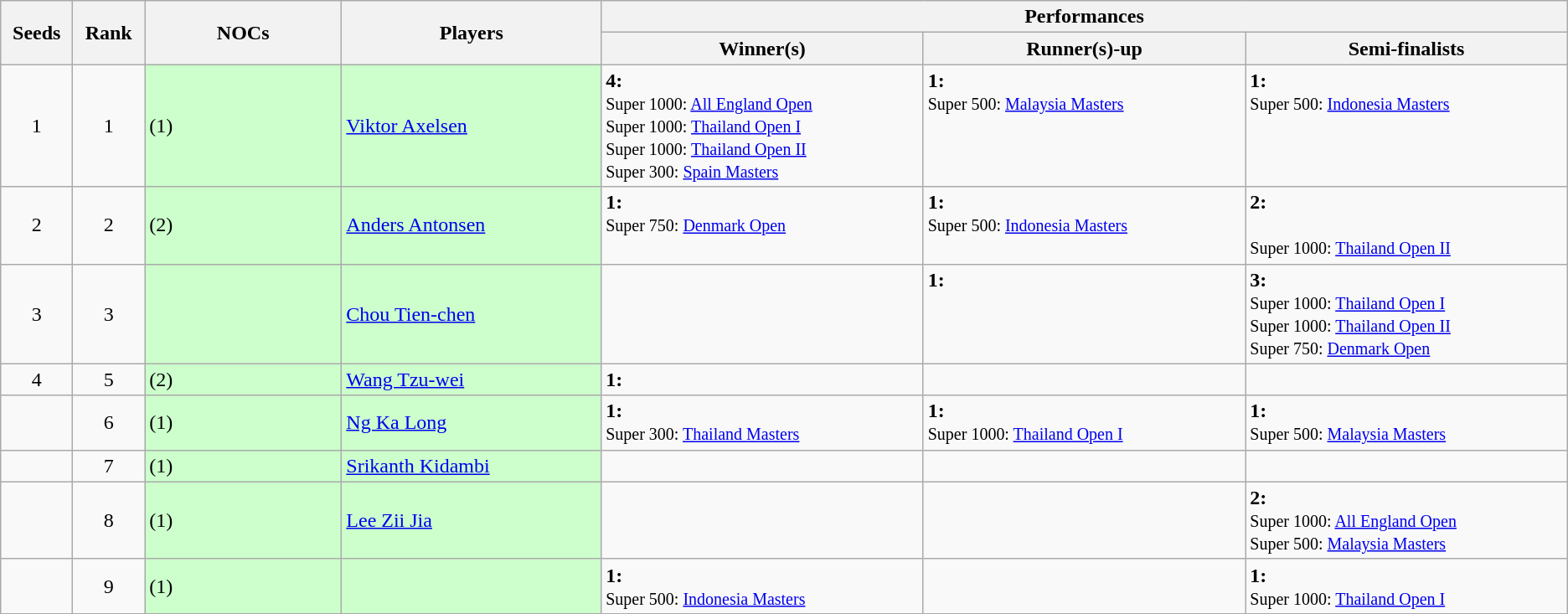<table class="wikitable">
<tr>
<th rowspan="2" width="50">Seeds</th>
<th rowspan="2" width="50">Rank</th>
<th rowspan="2" width="150">NOCs</th>
<th rowspan="2" width="200">Players</th>
<th colspan="3">Performances</th>
</tr>
<tr>
<th width="250">Winner(s)</th>
<th width="250">Runner(s)-up</th>
<th width="250">Semi-finalists</th>
</tr>
<tr>
<td align="center">1</td>
<td align="center">1</td>
<td bgcolor="#ccffcc"> (1)</td>
<td bgcolor="#ccffcc"><a href='#'>Viktor Axelsen</a></td>
<td valign="top"><strong>4:</strong><br><small>Super 1000: <a href='#'>All England Open</a><br>Super 1000: <a href='#'>Thailand Open I</a><br>Super 1000: <a href='#'>Thailand Open II</a><br>Super 300: <a href='#'>Spain Masters</a></small></td>
<td valign="top"><strong>1:</strong><br><small>Super 500: <a href='#'>Malaysia Masters</a></small></td>
<td valign="top"><strong>1:</strong><br><small>Super 500: <a href='#'>Indonesia Masters</a></small></td>
</tr>
<tr>
<td align="center">2</td>
<td align="center">2</td>
<td bgcolor="#ccffcc"> (2)</td>
<td bgcolor="#ccffcc"><a href='#'>Anders Antonsen</a></td>
<td valign="top"><strong>1:</strong><br><small>Super 750: <a href='#'>Denmark Open</a></small></td>
<td valign="top"><strong>1:</strong><br><small>Super 500: <a href='#'>Indonesia Masters</a></small></td>
<td valign="top"><strong>2:</strong><br><small><br>Super 1000: <a href='#'>Thailand Open II</a></small></td>
</tr>
<tr>
<td align="center">3</td>
<td align="center">3</td>
<td bgcolor="#ccffcc"></td>
<td bgcolor="#ccffcc"><a href='#'>Chou Tien-chen</a></td>
<td valign="top"></td>
<td valign="top"><strong>1:</strong><br><small></small></td>
<td valign="top"><strong>3:</strong><br><small>Super 1000: <a href='#'>Thailand Open I</a><br>Super 1000: <a href='#'>Thailand Open II</a><br>Super 750: <a href='#'>Denmark Open</a></small></td>
</tr>
<tr>
<td align="center">4</td>
<td align="center">5</td>
<td bgcolor="#ccffcc"> (2)</td>
<td bgcolor="#ccffcc"><a href='#'>Wang Tzu-wei</a></td>
<td valign="top"><strong>1:</strong><br><small></small></td>
<td valign="top"></td>
<td valign="top"></td>
</tr>
<tr>
<td align="center"></td>
<td align="center">6</td>
<td bgcolor="#ccffcc"> (1)</td>
<td bgcolor="#ccffcc"><a href='#'>Ng Ka Long</a></td>
<td valign="top"><strong>1:</strong><br><small>Super 300: <a href='#'>Thailand Masters</a></small></td>
<td valign="top"><strong>1:</strong><br><small>Super 1000: <a href='#'>Thailand Open I</a></small></td>
<td valign="top"><strong>1:</strong><br><small>Super 500: <a href='#'>Malaysia Masters</a></small></td>
</tr>
<tr>
<td align="center"></td>
<td align="center">7</td>
<td bgcolor="#ccffcc"> (1)</td>
<td bgcolor="#ccffcc"><a href='#'>Srikanth Kidambi</a></td>
<td valign="top"></td>
<td valign="top"></td>
<td valign="top"></td>
</tr>
<tr>
<td align="center"></td>
<td align="center">8</td>
<td bgcolor="#ccffcc"> (1)</td>
<td bgcolor="#ccffcc"><a href='#'>Lee Zii Jia</a></td>
<td valign="top"></td>
<td valign="top"></td>
<td valign="top"><strong>2:</strong><br><small>Super 1000: <a href='#'>All England Open</a><br>Super 500: <a href='#'>Malaysia Masters</a></small></td>
</tr>
<tr>
<td align="center"></td>
<td align="center">9</td>
<td bgcolor="#ccffcc"> (1)</td>
<td bgcolor="#ccffcc"></td>
<td valign="top"><strong>1:</strong><br><small>Super 500: <a href='#'>Indonesia Masters</a></small></td>
<td valign="top"></td>
<td valign="top"><strong>1:</strong><br><small>Super 1000: <a href='#'>Thailand Open I</a></small></td>
</tr>
</table>
